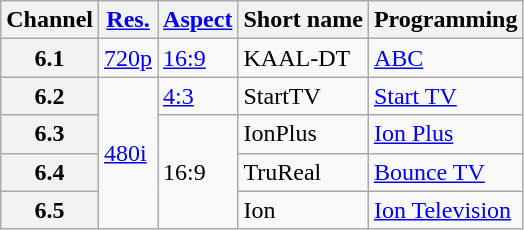<table class="wikitable">
<tr>
<th scope = "col">Channel</th>
<th scope = "col"><a href='#'>Res.</a></th>
<th scope = "col"><a href='#'>Aspect</a></th>
<th scope = "col">Short name</th>
<th scope = "col">Programming</th>
</tr>
<tr>
<th scope = "row">6.1</th>
<td><a href='#'>720p</a></td>
<td><a href='#'>16:9</a></td>
<td>KAAL-DT</td>
<td><a href='#'>ABC</a></td>
</tr>
<tr>
<th scope = "row">6.2</th>
<td rowspan=4><a href='#'>480i</a></td>
<td><a href='#'>4:3</a></td>
<td>StartTV</td>
<td><a href='#'>Start TV</a></td>
</tr>
<tr>
<th scope = "row">6.3</th>
<td rowspan=3>16:9</td>
<td>IonPlus</td>
<td><a href='#'>Ion Plus</a></td>
</tr>
<tr>
<th scope = "row">6.4</th>
<td>TruReal</td>
<td><a href='#'>Bounce TV</a></td>
</tr>
<tr>
<th scope = "row">6.5</th>
<td>Ion</td>
<td><a href='#'>Ion Television</a></td>
</tr>
</table>
